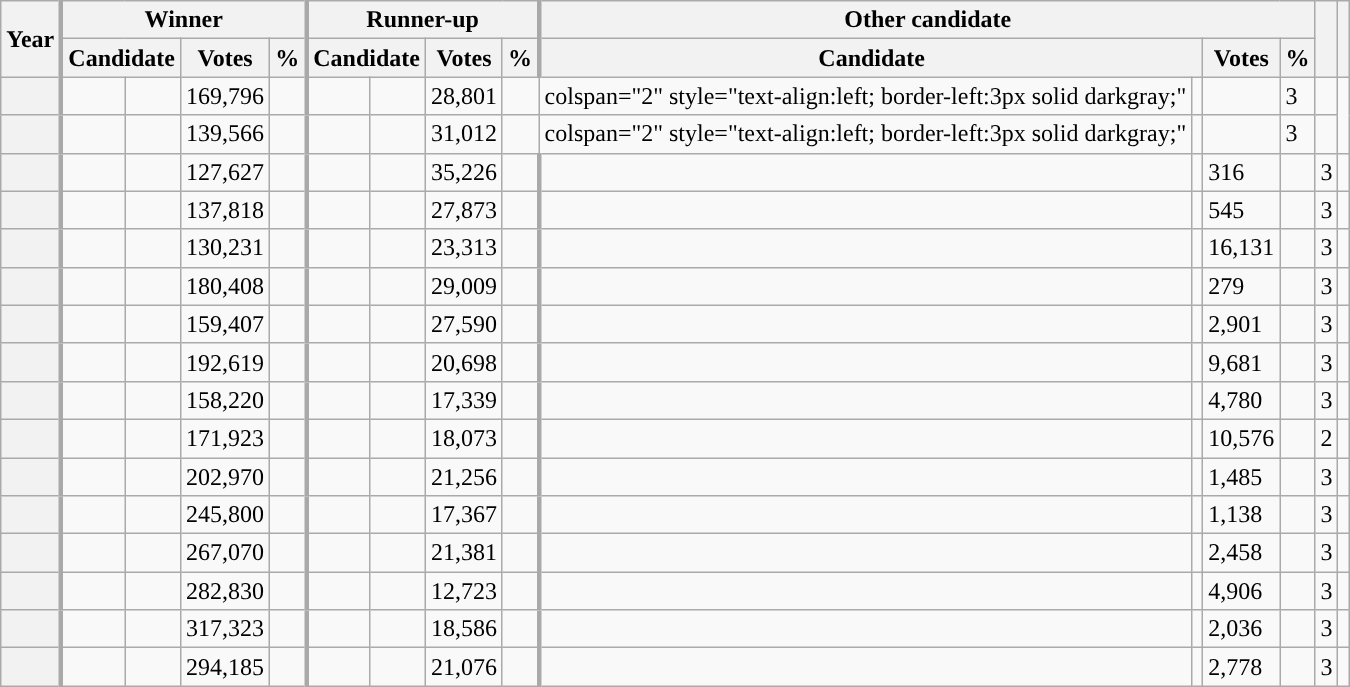<table class="wikitable sortable">
<tr>
<th scope=col rowspan="2">Year</th>
<th scope="col" style="border-left:3px solid darkgray;" colspan="4">Winner</th>
<th scope="col" style="border-left:3px solid darkgray;" colspan="4">Runner-up</th>
<th scope="col" style="border-left:3px solid darkgray;" colspan="4">Other candidate</th>
<th scope="col" class="unsortable" rowspan="2"></th>
<th scope="col" class="unsortable" rowspan="2"></th>
</tr>
<tr>
<th scope="col" style="border-left:3px solid darkgray;" colspan="2">Candidate</th>
<th scope="col" data-sort-type="number">Votes</th>
<th scope="col"  data-sort-type="number">%</th>
<th scope="col" style="border-left:3px solid darkgray;" colspan="2">Candidate</th>
<th scope="col"  data-sort-type="number">Votes</th>
<th scope="col"  data-sort-type="number">%</th>
<th scope="col"  scope="col" style="border-left:3px solid darkgray;" colspan="2">Candidate</th>
<th scope="col"  data-sort-type="number">Votes</th>
<th scope="col"  data-sort-type="number">%</th>
</tr>
<tr>
<th scope="row"> </th>
<td style="text-align:left; border-left:3px solid darkgray; background-color:"></td>
<td><strong></strong>  </td>
<td>169,796</td>
<td></td>
<td style="text-align:left; border-left:3px solid darkgray; background-color:"></td>
<td> </td>
<td>28,801</td>
<td></td>
<td>colspan="2" style="text-align:left; border-left:3px solid darkgray;" </td>
<td></td>
<td></td>
<td>3</td>
<td></td>
</tr>
<tr>
<th scope="row"> </th>
<td style="text-align:left; border-left:3px solid darkgray; background-color:"></td>
<td><strong></strong> </td>
<td>139,566</td>
<td></td>
<td style="text-align:left; border-left:3px solid darkgray; background-color:"></td>
<td>  </td>
<td>31,012</td>
<td></td>
<td>colspan="2" style="text-align:left; border-left:3px solid darkgray;" </td>
<td></td>
<td></td>
<td>3</td>
<td></td>
</tr>
<tr>
<th scope="row"> </th>
<td style="text-align:left; border-left:3px solid darkgray; background-color:"></td>
<td><strong></strong> </td>
<td>127,627</td>
<td></td>
<td style="text-align:left; border-left:3px solid darkgray; background-color:"></td>
<td>  </td>
<td>35,226</td>
<td></td>
<td style="text-align:left; border-left:3px solid darkgray; background-color:"></td>
<td> </td>
<td>316</td>
<td></td>
<td>3</td>
<td></td>
</tr>
<tr>
<th scope="row"> </th>
<td style="text-align:left; border-left:3px solid darkgray; background-color:"></td>
<td><strong></strong>  </td>
<td>137,818</td>
<td></td>
<td style="text-align:left; border-left:3px solid darkgray; background-color:"></td>
<td> </td>
<td>27,873</td>
<td></td>
<td style="text-align:left; border-left:3px solid darkgray; background-color:"></td>
<td> </td>
<td>545</td>
<td></td>
<td>3</td>
<td></td>
</tr>
<tr>
<th scope="row"> </th>
<td style="text-align:left; border-left:3px solid darkgray; background-color:"></td>
<td><strong></strong> </td>
<td>130,231</td>
<td></td>
<td style="text-align:left; border-left:3px solid darkgray; background-color:"></td>
<td>  </td>
<td>23,313</td>
<td></td>
<td style="text-align:left; border-left:3px solid darkgray; background-color:"></td>
<td> </td>
<td>16,131</td>
<td></td>
<td>3</td>
<td></td>
</tr>
<tr>
<th scope="row"> </th>
<td style="text-align:left; border-left:3px solid darkgray; background-color:"></td>
<td><strong></strong> </td>
<td>180,408</td>
<td></td>
<td style="text-align:left; border-left:3px solid darkgray; background-color:"></td>
<td>  </td>
<td>29,009</td>
<td></td>
<td style="text-align:left; border-left:3px solid darkgray; background-color:"></td>
<td> </td>
<td>279</td>
<td></td>
<td>3</td>
<td></td>
</tr>
<tr>
<th scope="row"> </th>
<td style="text-align:left; border-left:3px solid darkgray; background-color:"></td>
<td><strong></strong> </td>
<td>159,407</td>
<td></td>
<td style="text-align:left; border-left:3px solid darkgray; background-color:"></td>
<td>  </td>
<td>27,590</td>
<td></td>
<td style="text-align:left; border-left:3px solid darkgray; background-color:"></td>
<td> </td>
<td>2,901</td>
<td></td>
<td>3</td>
<td></td>
</tr>
<tr>
<th scope="row"> </th>
<td style="text-align:left; border-left:3px solid darkgray; background-color:"></td>
<td><strong></strong>  </td>
<td>192,619</td>
<td></td>
<td style="text-align:left; border-left:3px solid darkgray; background-color:"></td>
<td> </td>
<td>20,698</td>
<td></td>
<td style="text-align:left; border-left:3px solid darkgray; background-color:"></td>
<td> </td>
<td>9,681</td>
<td></td>
<td>3</td>
<td></td>
</tr>
<tr>
<th scope="row"> </th>
<td style="text-align:left; border-left:3px solid darkgray; background-color:"></td>
<td><strong></strong>  </td>
<td>158,220</td>
<td></td>
<td style="text-align:left; border-left:3px solid darkgray; background-color:"></td>
<td> </td>
<td>17,339</td>
<td></td>
<td style="text-align:left; border-left:3px solid darkgray; background-color:"></td>
<td> </td>
<td>4,780</td>
<td></td>
<td>3</td>
<td></td>
</tr>
<tr>
<th scope="row"> </th>
<td style="text-align:left; border-left:3px solid darkgray; background-color:"></td>
<td><strong></strong> </td>
<td>171,923</td>
<td></td>
<td style="text-align:left; border-left:3px solid darkgray; background-color:"></td>
<td>  </td>
<td>18,073</td>
<td></td>
<td style="text-align:left; border-left:3px solid darkgray; background-color:"></td>
<td> </td>
<td>10,576</td>
<td></td>
<td>2</td>
<td></td>
</tr>
<tr>
<th scope="row"> </th>
<td style="text-align:left; border-left:3px solid darkgray; background-color:"></td>
<td><strong></strong> </td>
<td>202,970</td>
<td></td>
<td style="text-align:left; border-left:3px solid darkgray; background-color:"></td>
<td> </td>
<td>21,256</td>
<td></td>
<td style="text-align:left; border-left:3px solid darkgray; background-color:"></td>
<td> </td>
<td>1,485</td>
<td></td>
<td>3</td>
<td></td>
</tr>
<tr>
<th scope="row"> </th>
<td style="text-align:left; border-left:3px solid darkgray; background-color:"></td>
<td><strong></strong> </td>
<td>245,800</td>
<td></td>
<td style="text-align:left; border-left:3px solid darkgray; background-color:"></td>
<td> </td>
<td>17,367</td>
<td></td>
<td style="text-align:left; border-left:3px solid darkgray; background-color:"></td>
<td> </td>
<td>1,138</td>
<td></td>
<td>3</td>
<td></td>
</tr>
<tr>
<th scope="row"> </th>
<td style="text-align:left; border-left:3px solid darkgray; background-color:"></td>
<td><strong></strong> </td>
<td>267,070</td>
<td></td>
<td style="text-align:left; border-left:3px solid darkgray; background-color:"></td>
<td> </td>
<td>21,381</td>
<td></td>
<td style="text-align:left; border-left:3px solid darkgray; background-color:"></td>
<td> </td>
<td>2,458</td>
<td></td>
<td>3</td>
<td></td>
</tr>
<tr>
<th scope="row"> </th>
<td style="text-align:left; border-left:3px solid darkgray; background-color:"></td>
<td><strong></strong> </td>
<td>282,830</td>
<td></td>
<td style="text-align:left; border-left:3px solid darkgray; background-color:"></td>
<td> </td>
<td>12,723</td>
<td></td>
<td style="text-align:left; border-left:3px solid darkgray; background-color:"></td>
<td> </td>
<td>4,906</td>
<td></td>
<td>3</td>
<td></td>
</tr>
<tr>
<th scope="row"> </th>
<td style="text-align:left; border-left:3px solid darkgray; background-color:"></td>
<td><strong></strong> </td>
<td>317,323</td>
<td></td>
<td style="text-align:left; border-left:3px solid darkgray; background-color:"></td>
<td> </td>
<td>18,586</td>
<td></td>
<td style="text-align:left; border-left:3px solid darkgray; background-color:"></td>
<td> </td>
<td>2,036</td>
<td></td>
<td>3</td>
<td></td>
</tr>
<tr>
<th scope="row"> </th>
<td style="text-align:left; border-left:3px solid darkgray; background-color:"></td>
<td><strong></strong> </td>
<td>294,185</td>
<td></td>
<td style="text-align:left; border-left:3px solid darkgray; background-color:"></td>
<td> </td>
<td>21,076</td>
<td></td>
<td style="text-align:left; border-left:3px solid darkgray; background-color:"></td>
<td> </td>
<td>2,778</td>
<td></td>
<td>3</td>
<td></td>
</tr>
</table>
